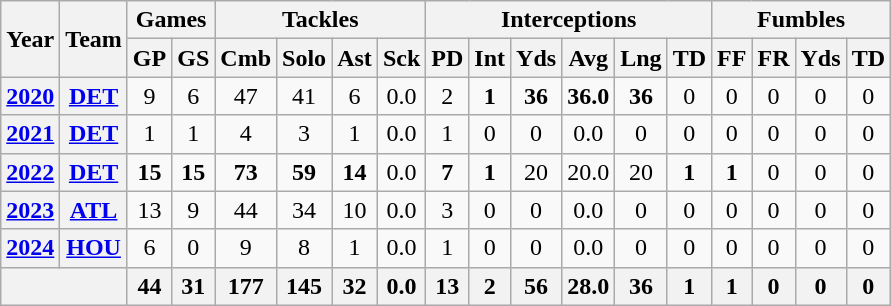<table class="wikitable" style="text-align: center;">
<tr>
<th rowspan="2">Year</th>
<th rowspan="2">Team</th>
<th colspan="2">Games</th>
<th colspan="4">Tackles</th>
<th colspan="6">Interceptions</th>
<th colspan="4">Fumbles</th>
</tr>
<tr>
<th>GP</th>
<th>GS</th>
<th>Cmb</th>
<th>Solo</th>
<th>Ast</th>
<th>Sck</th>
<th>PD</th>
<th>Int</th>
<th>Yds</th>
<th>Avg</th>
<th>Lng</th>
<th>TD</th>
<th>FF</th>
<th>FR</th>
<th>Yds</th>
<th>TD</th>
</tr>
<tr>
<th><a href='#'>2020</a></th>
<th><a href='#'>DET</a></th>
<td>9</td>
<td>6</td>
<td>47</td>
<td>41</td>
<td>6</td>
<td>0.0</td>
<td>2</td>
<td><strong>1</strong></td>
<td><strong>36</strong></td>
<td><strong>36.0</strong></td>
<td><strong>36</strong></td>
<td>0</td>
<td>0</td>
<td>0</td>
<td>0</td>
<td>0</td>
</tr>
<tr>
<th><a href='#'>2021</a></th>
<th><a href='#'>DET</a></th>
<td>1</td>
<td>1</td>
<td>4</td>
<td>3</td>
<td>1</td>
<td>0.0</td>
<td>1</td>
<td>0</td>
<td>0</td>
<td>0.0</td>
<td>0</td>
<td>0</td>
<td>0</td>
<td>0</td>
<td>0</td>
<td>0</td>
</tr>
<tr>
<th><a href='#'>2022</a></th>
<th><a href='#'>DET</a></th>
<td><strong>15</strong></td>
<td><strong>15</strong></td>
<td><strong>73</strong></td>
<td><strong>59</strong></td>
<td><strong>14</strong></td>
<td>0.0</td>
<td><strong>7</strong></td>
<td><strong>1</strong></td>
<td>20</td>
<td>20.0</td>
<td>20</td>
<td><strong>1</strong></td>
<td><strong>1</strong></td>
<td>0</td>
<td>0</td>
<td>0</td>
</tr>
<tr>
<th><a href='#'>2023</a></th>
<th><a href='#'>ATL</a></th>
<td>13</td>
<td>9</td>
<td>44</td>
<td>34</td>
<td>10</td>
<td>0.0</td>
<td>3</td>
<td>0</td>
<td>0</td>
<td>0.0</td>
<td>0</td>
<td>0</td>
<td>0</td>
<td>0</td>
<td>0</td>
<td>0</td>
</tr>
<tr>
<th><a href='#'>2024</a></th>
<th><a href='#'>HOU</a></th>
<td>6</td>
<td>0</td>
<td>9</td>
<td>8</td>
<td>1</td>
<td>0.0</td>
<td>1</td>
<td>0</td>
<td>0</td>
<td>0.0</td>
<td>0</td>
<td>0</td>
<td>0</td>
<td>0</td>
<td>0</td>
<td>0</td>
</tr>
<tr>
<th colspan="2"></th>
<th>44</th>
<th>31</th>
<th>177</th>
<th>145</th>
<th>32</th>
<th>0.0</th>
<th>13</th>
<th>2</th>
<th>56</th>
<th>28.0</th>
<th>36</th>
<th>1</th>
<th>1</th>
<th>0</th>
<th>0</th>
<th>0</th>
</tr>
</table>
